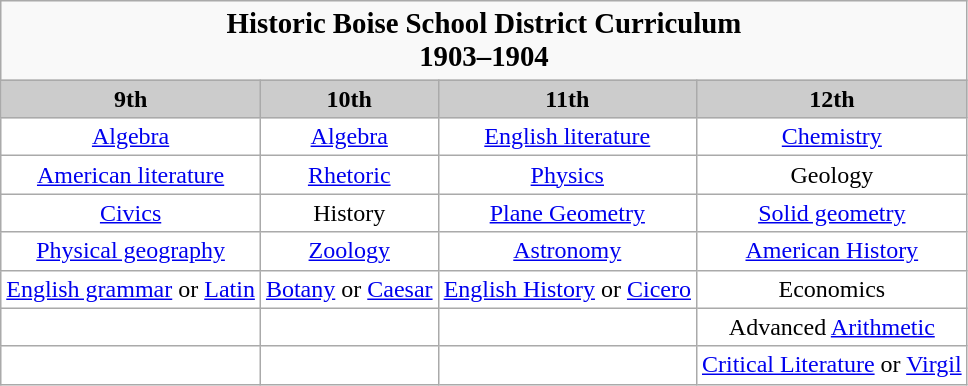<table class="wikitable" "text-align:center;font-size:90%;"|>
<tr>
<td colspan="4" style="text-align:center;font-size:120%;"><strong>Historic Boise School District Curriculum</strong><br> <strong>1903–1904</strong></td>
</tr>
<tr>
<th style="background:#ccc; color:#000;">9th</th>
<th style="background:#ccc; color:#000;">10th</th>
<th style="background:#ccc; color:#000;">11th</th>
<th style="background:#ccc; color:#000;">12th</th>
</tr>
<tr>
<td style="text-align:center; background:#fff; color:#000;"><a href='#'>Algebra</a></td>
<td style="text-align:center; background:#fff; color:#000;"><a href='#'>Algebra</a></td>
<td style="text-align:center; background:#fff; color:#000;"><a href='#'>English literature</a></td>
<td style="text-align:center; background:#fff; color:#000;"><a href='#'>Chemistry</a></td>
</tr>
<tr>
<td style="text-align:center; background:#fff; color:#000;"><a href='#'>American literature</a></td>
<td style="text-align:center; background:#fff; color:#000;"><a href='#'>Rhetoric</a></td>
<td style="text-align:center; background:#fff; color:#000;"><a href='#'>Physics</a></td>
<td style="text-align:center; background:#fff; color:#000;">Geology</td>
</tr>
<tr>
<td style="text-align:center; background:#fff; color:#000;"><a href='#'>Civics</a></td>
<td style="text-align:center; background:#fff; color:#000;">History</td>
<td style="text-align:center; background:#fff; color:#000;"><a href='#'>Plane Geometry</a></td>
<td style="text-align:center; background:#fff; color:#000;"><a href='#'>Solid geometry</a></td>
</tr>
<tr>
<td style="text-align:center; background:#fff; color:#000;"><a href='#'>Physical geography</a></td>
<td style="text-align:center; background:#fff; color:#000;"><a href='#'>Zoology</a></td>
<td style="text-align:center; background:#fff; color:#000;"><a href='#'>Astronomy</a></td>
<td style="text-align:center; background:#fff; color:#000;"><a href='#'>American History</a></td>
</tr>
<tr>
<td style="text-align:center; background:#fff; color:#000;"><a href='#'>English grammar</a> or <a href='#'>Latin</a></td>
<td style="text-align:center; background:#fff; color:#000;"><a href='#'>Botany</a> or <a href='#'>Caesar</a></td>
<td style="text-align:center; background:#fff; color:#000;"><a href='#'>English History</a> or <a href='#'>Cicero</a></td>
<td style="text-align:center; background:#fff; color:#000;">Economics</td>
</tr>
<tr style="color:#000; text-align:center; background:#fff;">
<td></td>
<td></td>
<td></td>
<td>Advanced <a href='#'>Arithmetic</a></td>
</tr>
<tr>
<td style="text-align:center; background:#fff; color:#000;"></td>
<td style="text-align:center; background:#fff; color:#000;"></td>
<td style="text-align:center; background:#fff; color:#000;"></td>
<td style="text-align:center; background:#fff; color:#000;"><a href='#'>Critical Literature</a> or <a href='#'>Virgil</a></td>
</tr>
</table>
